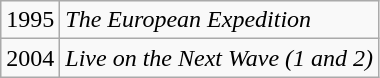<table class="wikitable">
<tr>
<td>1995</td>
<td><em>The European Expedition</em></td>
</tr>
<tr>
<td>2004</td>
<td><em>Live on the Next Wave (1 and 2)</em></td>
</tr>
</table>
